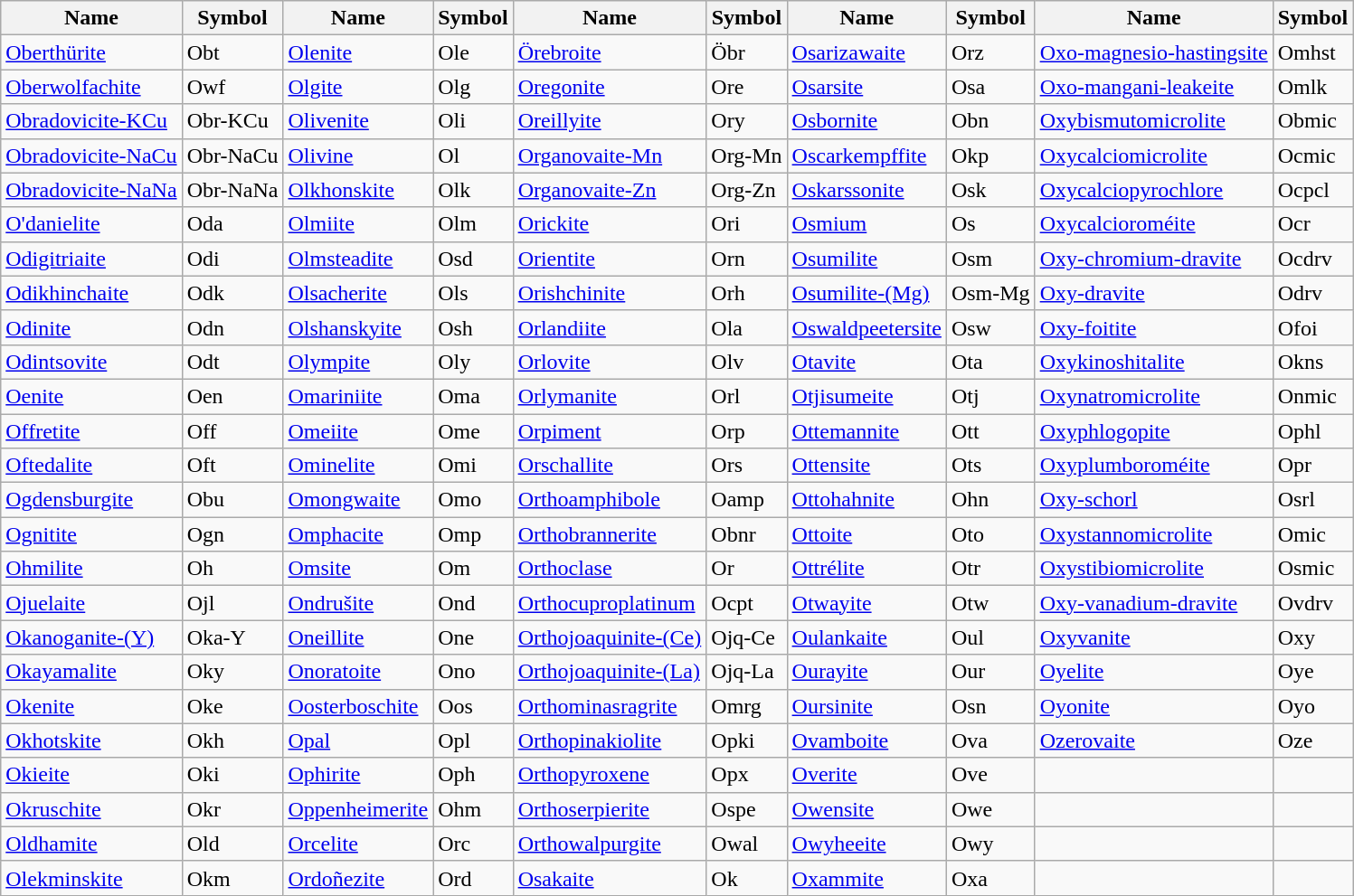<table class="wikitable">
<tr>
<th>Name</th>
<th>Symbol</th>
<th>Name</th>
<th>Symbol</th>
<th>Name</th>
<th>Symbol</th>
<th>Name</th>
<th>Symbol</th>
<th>Name</th>
<th>Symbol</th>
</tr>
<tr>
<td><a href='#'>Oberthürite</a></td>
<td>Obt</td>
<td><a href='#'>Olenite</a></td>
<td>Ole</td>
<td><a href='#'>Örebroite</a></td>
<td>Öbr</td>
<td><a href='#'>Osarizawaite</a></td>
<td>Orz</td>
<td><a href='#'>Oxo-magnesio-hastingsite</a></td>
<td>Omhst</td>
</tr>
<tr>
<td><a href='#'>Oberwolfachite</a></td>
<td>Owf</td>
<td><a href='#'>Olgite</a></td>
<td>Olg</td>
<td><a href='#'>Oregonite</a></td>
<td>Ore</td>
<td><a href='#'>Osarsite</a></td>
<td>Osa</td>
<td><a href='#'>Oxo-mangani-leakeite</a></td>
<td>Omlk</td>
</tr>
<tr>
<td><a href='#'>Obradovicite-KCu</a></td>
<td>Obr-KCu</td>
<td><a href='#'>Olivenite</a></td>
<td>Oli</td>
<td><a href='#'>Oreillyite</a></td>
<td>Ory</td>
<td><a href='#'>Osbornite</a></td>
<td>Obn</td>
<td><a href='#'>Oxybismutomicrolite</a></td>
<td>Obmic</td>
</tr>
<tr>
<td><a href='#'>Obradovicite-NaCu</a></td>
<td>Obr-NaCu</td>
<td><a href='#'>Olivine</a></td>
<td>Ol</td>
<td><a href='#'>Organovaite-Mn</a></td>
<td>Org-Mn</td>
<td><a href='#'>Oscarkempffite</a></td>
<td>Okp</td>
<td><a href='#'>Oxycalciomicrolite</a></td>
<td>Ocmic</td>
</tr>
<tr>
<td><a href='#'>Obradovicite-NaNa</a></td>
<td>Obr-NaNa</td>
<td><a href='#'>Olkhonskite</a></td>
<td>Olk</td>
<td><a href='#'>Organovaite-Zn</a></td>
<td>Org-Zn</td>
<td><a href='#'>Oskarssonite</a></td>
<td>Osk</td>
<td><a href='#'>Oxycalciopyrochlore</a></td>
<td>Ocpcl</td>
</tr>
<tr>
<td><a href='#'>O'danielite</a></td>
<td>Oda</td>
<td><a href='#'>Olmiite</a></td>
<td>Olm</td>
<td><a href='#'>Orickite</a></td>
<td>Ori</td>
<td><a href='#'>Osmium</a></td>
<td>Os</td>
<td><a href='#'>Oxycalcioroméite</a></td>
<td>Ocr</td>
</tr>
<tr>
<td><a href='#'>Odigitriaite</a></td>
<td>Odi</td>
<td><a href='#'>Olmsteadite</a></td>
<td>Osd</td>
<td><a href='#'>Orientite</a></td>
<td>Orn</td>
<td><a href='#'>Osumilite</a></td>
<td>Osm</td>
<td><a href='#'>Oxy-chromium-dravite</a></td>
<td>Ocdrv</td>
</tr>
<tr>
<td><a href='#'>Odikhinchaite</a></td>
<td>Odk</td>
<td><a href='#'>Olsacherite</a></td>
<td>Ols</td>
<td><a href='#'>Orishchinite</a></td>
<td>Orh</td>
<td><a href='#'>Osumilite-(Mg)</a></td>
<td>Osm-Mg</td>
<td><a href='#'>Oxy-dravite</a></td>
<td>Odrv</td>
</tr>
<tr>
<td><a href='#'>Odinite</a></td>
<td>Odn</td>
<td><a href='#'>Olshanskyite</a></td>
<td>Osh</td>
<td><a href='#'>Orlandiite</a></td>
<td>Ola</td>
<td><a href='#'>Oswaldpeetersite</a></td>
<td>Osw</td>
<td><a href='#'>Oxy-foitite</a></td>
<td>Ofoi</td>
</tr>
<tr>
<td><a href='#'>Odintsovite</a></td>
<td>Odt</td>
<td><a href='#'>Olympite</a></td>
<td>Oly</td>
<td><a href='#'>Orlovite</a></td>
<td>Olv</td>
<td><a href='#'>Otavite</a></td>
<td>Ota</td>
<td><a href='#'>Oxykinoshitalite</a></td>
<td>Okns</td>
</tr>
<tr>
<td><a href='#'>Oenite</a></td>
<td>Oen</td>
<td><a href='#'>Omariniite</a></td>
<td>Oma</td>
<td><a href='#'>Orlymanite</a></td>
<td>Orl</td>
<td><a href='#'>Otjisumeite</a></td>
<td>Otj</td>
<td><a href='#'>Oxynatromicrolite</a></td>
<td>Onmic</td>
</tr>
<tr>
<td><a href='#'>Offretite</a></td>
<td>Off</td>
<td><a href='#'>Omeiite</a></td>
<td>Ome</td>
<td><a href='#'>Orpiment</a></td>
<td>Orp</td>
<td><a href='#'>Ottemannite</a></td>
<td>Ott</td>
<td><a href='#'>Oxyphlogopite</a></td>
<td>Ophl</td>
</tr>
<tr>
<td><a href='#'>Oftedalite</a></td>
<td>Oft</td>
<td><a href='#'>Ominelite</a></td>
<td>Omi</td>
<td><a href='#'>Orschallite</a></td>
<td>Ors</td>
<td><a href='#'>Ottensite</a></td>
<td>Ots</td>
<td><a href='#'>Oxyplumboroméite</a></td>
<td>Opr</td>
</tr>
<tr>
<td><a href='#'>Ogdensburgite</a></td>
<td>Obu</td>
<td><a href='#'>Omongwaite</a></td>
<td>Omo</td>
<td><a href='#'>Orthoamphibole</a></td>
<td>Oamp</td>
<td><a href='#'>Ottohahnite</a></td>
<td>Ohn</td>
<td><a href='#'>Oxy-schorl</a></td>
<td>Osrl</td>
</tr>
<tr>
<td><a href='#'>Ognitite</a></td>
<td>Ogn</td>
<td><a href='#'>Omphacite</a></td>
<td>Omp</td>
<td><a href='#'>Orthobrannerite</a></td>
<td>Obnr</td>
<td><a href='#'>Ottoite</a></td>
<td>Oto</td>
<td><a href='#'>Oxystannomicrolite</a></td>
<td>Omic</td>
</tr>
<tr>
<td><a href='#'>Ohmilite</a></td>
<td>Oh</td>
<td><a href='#'>Omsite</a></td>
<td>Om</td>
<td><a href='#'>Orthoclase</a></td>
<td>Or</td>
<td><a href='#'>Ottrélite</a></td>
<td>Otr</td>
<td><a href='#'>Oxystibiomicrolite</a></td>
<td>Osmic</td>
</tr>
<tr>
<td><a href='#'>Ojuelaite</a></td>
<td>Ojl</td>
<td><a href='#'>Ondrušite</a></td>
<td>Ond</td>
<td><a href='#'>Orthocuproplatinum</a></td>
<td>Ocpt</td>
<td><a href='#'>Otwayite</a></td>
<td>Otw</td>
<td><a href='#'>Oxy-vanadium-dravite</a></td>
<td>Ovdrv</td>
</tr>
<tr>
<td><a href='#'>Okanoganite-(Y)</a></td>
<td>Oka-Y</td>
<td><a href='#'>Oneillite</a></td>
<td>One</td>
<td><a href='#'>Orthojoaquinite-(Ce)</a></td>
<td>Ojq-Ce</td>
<td><a href='#'>Oulankaite</a></td>
<td>Oul</td>
<td><a href='#'>Oxyvanite</a></td>
<td>Oxy</td>
</tr>
<tr>
<td><a href='#'>Okayamalite</a></td>
<td>Oky</td>
<td><a href='#'>Onoratoite</a></td>
<td>Ono</td>
<td><a href='#'>Orthojoaquinite-(La)</a></td>
<td>Ojq-La</td>
<td><a href='#'>Ourayite</a></td>
<td>Our</td>
<td><a href='#'>Oyelite</a></td>
<td>Oye</td>
</tr>
<tr>
<td><a href='#'>Okenite</a></td>
<td>Oke</td>
<td><a href='#'>Oosterboschite</a></td>
<td>Oos</td>
<td><a href='#'>Orthominasragrite</a></td>
<td>Omrg</td>
<td><a href='#'>Oursinite</a></td>
<td>Osn</td>
<td><a href='#'>Oyonite</a></td>
<td>Oyo</td>
</tr>
<tr>
<td><a href='#'>Okhotskite</a></td>
<td>Okh</td>
<td><a href='#'>Opal</a></td>
<td>Opl</td>
<td><a href='#'>Orthopinakiolite</a></td>
<td>Opki</td>
<td><a href='#'>Ovamboite</a></td>
<td>Ova</td>
<td><a href='#'>Ozerovaite</a></td>
<td>Oze</td>
</tr>
<tr>
<td><a href='#'>Okieite</a></td>
<td>Oki</td>
<td><a href='#'>Ophirite</a></td>
<td>Oph</td>
<td><a href='#'>Orthopyroxene</a></td>
<td>Opx</td>
<td><a href='#'>Overite</a></td>
<td>Ove</td>
<td></td>
<td></td>
</tr>
<tr>
<td><a href='#'>Okruschite</a></td>
<td>Okr</td>
<td><a href='#'>Oppenheimerite</a></td>
<td>Ohm</td>
<td><a href='#'>Orthoserpierite</a></td>
<td>Ospe</td>
<td><a href='#'>Owensite</a></td>
<td>Owe</td>
<td></td>
<td></td>
</tr>
<tr>
<td><a href='#'>Oldhamite</a></td>
<td>Old</td>
<td><a href='#'>Orcelite</a></td>
<td>Orc</td>
<td><a href='#'>Orthowalpurgite</a></td>
<td>Owal</td>
<td><a href='#'>Owyheeite</a></td>
<td>Owy</td>
<td></td>
<td></td>
</tr>
<tr>
<td><a href='#'>Olekminskite</a></td>
<td>Okm</td>
<td><a href='#'>Ordoñezite</a></td>
<td>Ord</td>
<td><a href='#'>Osakaite</a></td>
<td>Ok</td>
<td><a href='#'>Oxammite</a></td>
<td>Oxa</td>
<td></td>
<td></td>
</tr>
</table>
